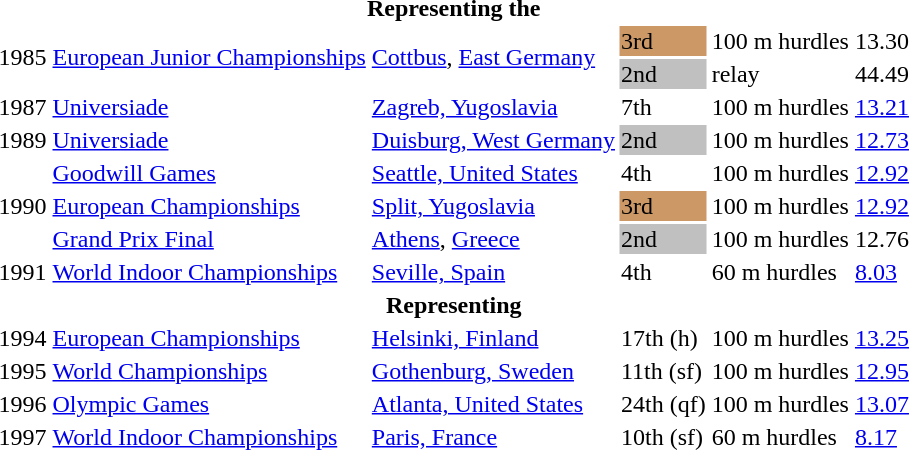<table>
<tr>
<th colspan="6">Representing the </th>
</tr>
<tr>
<td rowspan=2>1985</td>
<td rowspan=2><a href='#'>European Junior Championships</a></td>
<td rowspan=2><a href='#'>Cottbus</a>, <a href='#'>East Germany</a></td>
<td bgcolor=cc9966>3rd</td>
<td>100 m hurdles</td>
<td>13.30</td>
</tr>
<tr>
<td bgcolor=silver>2nd</td>
<td> relay</td>
<td>44.49</td>
</tr>
<tr>
<td>1987</td>
<td><a href='#'>Universiade</a></td>
<td><a href='#'>Zagreb, Yugoslavia</a></td>
<td>7th</td>
<td>100 m hurdles</td>
<td><a href='#'>13.21</a></td>
</tr>
<tr>
<td>1989</td>
<td><a href='#'>Universiade</a></td>
<td><a href='#'>Duisburg, West Germany</a></td>
<td bgcolor=silver>2nd</td>
<td>100 m hurdles</td>
<td><a href='#'>12.73</a></td>
</tr>
<tr>
<td rowspan=3>1990</td>
<td><a href='#'>Goodwill Games</a></td>
<td><a href='#'>Seattle, United States</a></td>
<td>4th</td>
<td>100 m hurdles</td>
<td><a href='#'>12.92</a></td>
</tr>
<tr>
<td><a href='#'>European Championships</a></td>
<td><a href='#'>Split, Yugoslavia</a></td>
<td bgcolor=cc9966>3rd</td>
<td>100 m hurdles</td>
<td><a href='#'>12.92</a></td>
</tr>
<tr>
<td><a href='#'>Grand Prix Final</a></td>
<td><a href='#'>Athens</a>, <a href='#'>Greece</a></td>
<td bgcolor=silver>2nd</td>
<td>100 m hurdles</td>
<td>12.76</td>
</tr>
<tr>
<td>1991</td>
<td><a href='#'>World Indoor Championships</a></td>
<td><a href='#'>Seville, Spain</a></td>
<td>4th</td>
<td>60 m hurdles</td>
<td><a href='#'>8.03</a></td>
</tr>
<tr>
<th colspan="6">Representing </th>
</tr>
<tr>
<td>1994</td>
<td><a href='#'>European Championships</a></td>
<td><a href='#'>Helsinki, Finland</a></td>
<td>17th (h)</td>
<td>100 m hurdles</td>
<td><a href='#'>13.25</a></td>
</tr>
<tr>
<td>1995</td>
<td><a href='#'>World Championships</a></td>
<td><a href='#'>Gothenburg, Sweden</a></td>
<td>11th (sf)</td>
<td>100 m hurdles</td>
<td><a href='#'>12.95</a></td>
</tr>
<tr>
<td>1996</td>
<td><a href='#'>Olympic Games</a></td>
<td><a href='#'>Atlanta, United States</a></td>
<td>24th (qf)</td>
<td>100 m hurdles</td>
<td><a href='#'>13.07</a></td>
</tr>
<tr>
<td>1997</td>
<td><a href='#'>World Indoor Championships</a></td>
<td><a href='#'>Paris, France</a></td>
<td>10th (sf)</td>
<td>60 m hurdles</td>
<td><a href='#'>8.17</a></td>
</tr>
</table>
